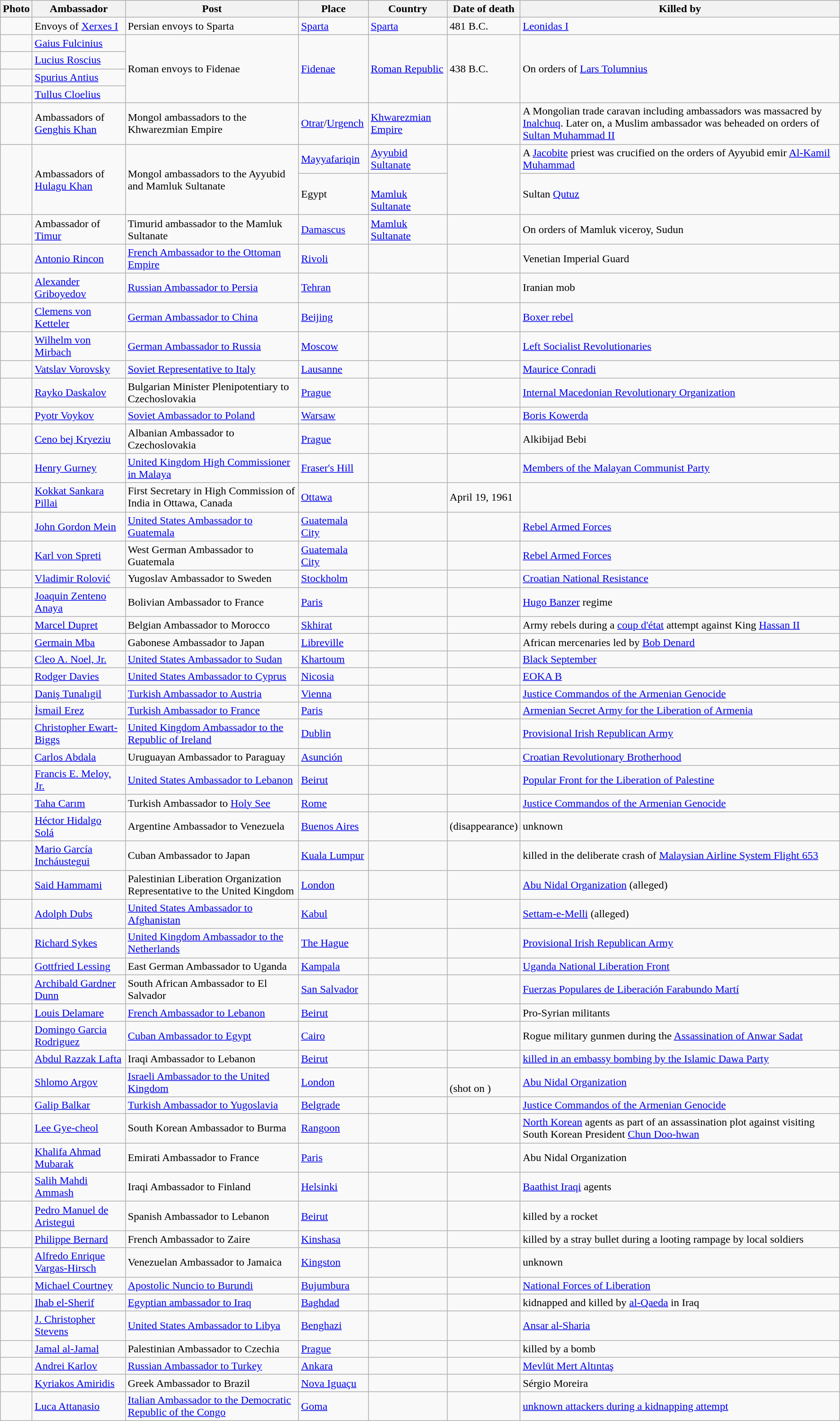<table class="wikitable sortable">
<tr>
<th>Photo</th>
<th>Ambassador</th>
<th>Post</th>
<th>Place</th>
<th>Country</th>
<th>Date of death</th>
<th>Killed by</th>
</tr>
<tr>
<td></td>
<td>Envoys of <a href='#'>Xerxes I</a></td>
<td>Persian envoys to Sparta</td>
<td><a href='#'>Sparta</a></td>
<td><a href='#'>Sparta</a></td>
<td>481 B.C.</td>
<td><a href='#'>Leonidas I</a></td>
</tr>
<tr>
<td></td>
<td><a href='#'>Gaius Fulcinius</a></td>
<td rowspan=4>Roman envoys to Fidenae</td>
<td rowspan=4><a href='#'>Fidenae</a></td>
<td rowspan=4><a href='#'>Roman Republic</a></td>
<td rowspan=4>438 B.C.</td>
<td rowspan=4>On orders of <a href='#'>Lars Tolumnius</a></td>
</tr>
<tr>
<td></td>
<td><a href='#'>Lucius Roscius</a></td>
</tr>
<tr>
<td></td>
<td><a href='#'>Spurius Antius</a></td>
</tr>
<tr>
<td></td>
<td><a href='#'>Tullus Cloelius</a></td>
</tr>
<tr>
<td></td>
<td>Ambassadors of <a href='#'>Genghis Khan</a></td>
<td>Mongol ambassadors to the Khwarezmian Empire</td>
<td><a href='#'>Otrar</a>/<a href='#'>Urgench</a></td>
<td><a href='#'>Khwarezmian Empire</a></td>
<td></td>
<td>A Mongolian trade caravan including ambassadors was massacred by <a href='#'>Inalchuq</a>. Later on, a Muslim ambassador was beheaded on orders of <a href='#'>Sultan Muhammad II</a></td>
</tr>
<tr>
<td rowspan=2></td>
<td rowspan=2>Ambassadors of <a href='#'>Hulagu Khan</a></td>
<td rowspan=2>Mongol ambassadors to the Ayyubid and Mamluk Sultanate</td>
<td><a href='#'>Mayyafariqin</a></td>
<td>   <a href='#'>Ayyubid Sultanate</a></td>
<td rowspan=2></td>
<td>A <a href='#'>Jacobite</a> priest was crucified on the orders of Ayyubid emir <a href='#'>Al-Kamil Muhammad</a></td>
</tr>
<tr>
<td>Egypt</td>
<td><br>  <a href='#'>Mamluk Sultanate</a></td>
<td>Sultan <a href='#'>Qutuz</a></td>
</tr>
<tr>
<td></td>
<td>Ambassador of <a href='#'>Timur</a></td>
<td>Timurid ambassador to the Mamluk Sultanate</td>
<td><a href='#'>Damascus</a></td>
<td> <a href='#'>Mamluk Sultanate</a></td>
<td></td>
<td>On orders of Mamluk viceroy, Sudun</td>
</tr>
<tr>
<td align="center"></td>
<td><a href='#'>Antonio Rincon</a></td>
<td><a href='#'>French Ambassador to the Ottoman Empire</a></td>
<td><a href='#'>Rivoli</a></td>
<td></td>
<td></td>
<td>Venetian Imperial Guard</td>
</tr>
<tr>
<td align="center"></td>
<td><a href='#'>Alexander Griboyedov</a></td>
<td><a href='#'>Russian Ambassador to Persia</a></td>
<td><a href='#'>Tehran</a></td>
<td></td>
<td></td>
<td>Iranian mob</td>
</tr>
<tr>
<td align="center"></td>
<td><a href='#'>Clemens von Ketteler</a></td>
<td><a href='#'>German Ambassador to China</a></td>
<td><a href='#'>Beijing</a></td>
<td></td>
<td></td>
<td><a href='#'>Boxer rebel</a></td>
</tr>
<tr>
<td align="center"></td>
<td><a href='#'>Wilhelm von Mirbach</a></td>
<td><a href='#'>German Ambassador to Russia</a></td>
<td><a href='#'>Moscow</a></td>
<td></td>
<td></td>
<td><a href='#'>Left Socialist Revolutionaries</a></td>
</tr>
<tr>
<td align="center"></td>
<td><a href='#'>Vatslav Vorovsky</a></td>
<td><a href='#'>Soviet Representative to Italy</a></td>
<td><a href='#'>Lausanne</a></td>
<td></td>
<td></td>
<td><a href='#'>Maurice Conradi</a></td>
</tr>
<tr>
<td align="center"></td>
<td><a href='#'>Rayko Daskalov</a></td>
<td>Bulgarian Minister Plenipotentiary to Czechoslovakia</td>
<td><a href='#'>Prague</a></td>
<td></td>
<td></td>
<td><a href='#'>Internal Macedonian Revolutionary Organization</a></td>
</tr>
<tr>
<td align="center"></td>
<td><a href='#'>Pyotr Voykov</a></td>
<td><a href='#'>Soviet Ambassador to Poland</a></td>
<td><a href='#'>Warsaw</a></td>
<td></td>
<td></td>
<td><a href='#'>Boris Kowerda</a></td>
</tr>
<tr>
<td align="center"></td>
<td><a href='#'>Ceno bej Kryeziu</a></td>
<td>Albanian Ambassador to Czechoslovakia</td>
<td><a href='#'>Prague</a></td>
<td></td>
<td></td>
<td>Alkibijad Bebi</td>
</tr>
<tr>
<td align="center"></td>
<td><a href='#'>Henry Gurney</a></td>
<td><a href='#'>United Kingdom High Commissioner in Malaya</a></td>
<td><a href='#'>Fraser's Hill</a></td>
<td></td>
<td></td>
<td><a href='#'>Members of the Malayan Communist Party</a></td>
</tr>
<tr>
<td></td>
<td><a href='#'>Kokkat Sankara Pillai</a></td>
<td>First Secretary in High Commission of India in Ottawa, Canada</td>
<td><a href='#'>Ottawa</a></td>
<td></td>
<td>April 19, 1961</td>
<td></td>
</tr>
<tr>
<td align="center"></td>
<td><a href='#'>John Gordon Mein</a></td>
<td><a href='#'>United States Ambassador to Guatemala</a></td>
<td><a href='#'>Guatemala City</a></td>
<td></td>
<td></td>
<td><a href='#'>Rebel Armed Forces</a></td>
</tr>
<tr>
<td></td>
<td><a href='#'>Karl von Spreti</a></td>
<td>West German Ambassador to Guatemala</td>
<td><a href='#'>Guatemala City</a></td>
<td></td>
<td></td>
<td><a href='#'>Rebel Armed Forces</a></td>
</tr>
<tr>
<td></td>
<td><a href='#'>Vladimir Rolović</a></td>
<td>Yugoslav Ambassador to Sweden</td>
<td><a href='#'>Stockholm</a></td>
<td></td>
<td></td>
<td><a href='#'>Croatian National Resistance</a></td>
</tr>
<tr>
<td></td>
<td><a href='#'>Joaquin Zenteno Anaya</a></td>
<td>Bolivian Ambassador to France</td>
<td><a href='#'>Paris</a></td>
<td></td>
<td></td>
<td><a href='#'>Hugo Banzer</a> regime</td>
</tr>
<tr>
<td></td>
<td><a href='#'>Marcel Dupret</a></td>
<td>Belgian Ambassador to Morocco</td>
<td><a href='#'>Skhirat</a></td>
<td></td>
<td></td>
<td>Army rebels during a <a href='#'>coup d'état</a> attempt against King <a href='#'>Hassan II</a></td>
</tr>
<tr>
<td></td>
<td><a href='#'>Germain Mba</a></td>
<td>Gabonese Ambassador to Japan</td>
<td><a href='#'>Libreville</a></td>
<td></td>
<td></td>
<td>African mercenaries led by <a href='#'>Bob Denard</a></td>
</tr>
<tr>
<td></td>
<td><a href='#'>Cleo A. Noel, Jr.</a></td>
<td><a href='#'>United States Ambassador to Sudan</a></td>
<td><a href='#'>Khartoum</a></td>
<td></td>
<td></td>
<td><a href='#'>Black September</a></td>
</tr>
<tr>
<td></td>
<td><a href='#'>Rodger Davies</a></td>
<td><a href='#'>United States Ambassador to Cyprus</a></td>
<td><a href='#'>Nicosia</a></td>
<td></td>
<td></td>
<td><a href='#'>EOKA B</a></td>
</tr>
<tr>
<td></td>
<td><a href='#'>Daniş Tunalıgil</a></td>
<td><a href='#'>Turkish Ambassador to Austria</a></td>
<td><a href='#'>Vienna</a></td>
<td></td>
<td></td>
<td><a href='#'>Justice Commandos of the Armenian Genocide</a></td>
</tr>
<tr>
<td></td>
<td><a href='#'>İsmail Erez</a></td>
<td><a href='#'>Turkish Ambassador to France</a></td>
<td><a href='#'>Paris</a></td>
<td></td>
<td></td>
<td><a href='#'>Armenian Secret Army for the Liberation of Armenia</a></td>
</tr>
<tr>
<td></td>
<td><a href='#'>Christopher Ewart-Biggs</a></td>
<td><a href='#'>United Kingdom Ambassador to the Republic of Ireland</a></td>
<td><a href='#'>Dublin</a></td>
<td></td>
<td></td>
<td><a href='#'>Provisional Irish Republican Army</a></td>
</tr>
<tr>
<td></td>
<td><a href='#'>Carlos Abdala</a></td>
<td>Uruguayan Ambassador to Paraguay</td>
<td><a href='#'>Asunción</a></td>
<td></td>
<td></td>
<td><a href='#'>Croatian Revolutionary Brotherhood</a></td>
</tr>
<tr>
<td></td>
<td><a href='#'>Francis E. Meloy, Jr.</a></td>
<td><a href='#'>United States Ambassador to Lebanon</a></td>
<td><a href='#'>Beirut</a></td>
<td></td>
<td></td>
<td><a href='#'>Popular Front for the Liberation of Palestine</a></td>
</tr>
<tr>
<td></td>
<td><a href='#'>Taha Carım</a></td>
<td>Turkish Ambassador to <a href='#'>Holy See</a></td>
<td><a href='#'>Rome</a></td>
<td></td>
<td></td>
<td><a href='#'>Justice Commandos of the Armenian Genocide</a></td>
</tr>
<tr>
<td align="center"></td>
<td><a href='#'>Héctor Hidalgo Solá</a></td>
<td>Argentine Ambassador to Venezuela</td>
<td><a href='#'>Buenos Aires</a></td>
<td></td>
<td> (disappearance)</td>
<td>unknown</td>
</tr>
<tr>
<td></td>
<td><a href='#'>Mario García Incháustegui</a></td>
<td>Cuban Ambassador to Japan</td>
<td><a href='#'>Kuala Lumpur</a></td>
<td></td>
<td></td>
<td>killed in the deliberate crash of <a href='#'>Malaysian Airline System Flight 653</a></td>
</tr>
<tr>
<td></td>
<td><a href='#'>Said Hammami</a></td>
<td>Palestinian Liberation Organization Representative to the United Kingdom</td>
<td><a href='#'>London</a></td>
<td></td>
<td></td>
<td><a href='#'>Abu Nidal Organization</a> (alleged)</td>
</tr>
<tr>
<td></td>
<td><a href='#'>Adolph Dubs</a></td>
<td><a href='#'>United States Ambassador to Afghanistan</a></td>
<td><a href='#'>Kabul</a></td>
<td></td>
<td></td>
<td><a href='#'>Settam-e-Melli</a> (alleged)</td>
</tr>
<tr>
<td></td>
<td><a href='#'>Richard Sykes</a></td>
<td><a href='#'>United Kingdom Ambassador to the Netherlands</a></td>
<td><a href='#'>The Hague</a></td>
<td></td>
<td></td>
<td><a href='#'>Provisional Irish Republican Army</a></td>
</tr>
<tr>
<td></td>
<td><a href='#'>Gottfried Lessing</a></td>
<td>East German Ambassador to Uganda</td>
<td><a href='#'>Kampala</a></td>
<td></td>
<td></td>
<td><a href='#'>Uganda National Liberation Front</a></td>
</tr>
<tr>
<td></td>
<td><a href='#'>Archibald Gardner Dunn</a></td>
<td>South African Ambassador to El Salvador</td>
<td><a href='#'>San Salvador</a></td>
<td></td>
<td></td>
<td><a href='#'>Fuerzas Populares de Liberación Farabundo Martí</a></td>
</tr>
<tr>
<td></td>
<td><a href='#'>Louis Delamare</a></td>
<td><a href='#'>French Ambassador to Lebanon</a></td>
<td><a href='#'>Beirut</a></td>
<td></td>
<td></td>
<td>Pro-Syrian militants</td>
</tr>
<tr>
<td></td>
<td><a href='#'>Domingo Garcia Rodriguez</a></td>
<td><a href='#'>Cuban Ambassador to Egypt</a></td>
<td><a href='#'>Cairo</a></td>
<td></td>
<td></td>
<td>Rogue military gunmen during the <a href='#'>Assassination of Anwar Sadat</a> </td>
</tr>
<tr>
<td></td>
<td><a href='#'>Abdul Razzak Lafta</a></td>
<td>Iraqi Ambassador to Lebanon</td>
<td><a href='#'>Beirut</a></td>
<td></td>
<td></td>
<td><a href='#'>killed in an embassy bombing by the Islamic Dawa Party</a></td>
</tr>
<tr>
<td></td>
<td><a href='#'>Shlomo Argov</a></td>
<td><a href='#'>Israeli Ambassador to the United Kingdom</a></td>
<td><a href='#'>London</a></td>
<td></td>
<td> <br>(shot on )</td>
<td><a href='#'>Abu Nidal Organization</a></td>
</tr>
<tr>
<td></td>
<td><a href='#'>Galip Balkar</a></td>
<td><a href='#'>Turkish Ambassador to Yugoslavia</a></td>
<td><a href='#'>Belgrade</a></td>
<td></td>
<td></td>
<td><a href='#'>Justice Commandos of the Armenian Genocide</a></td>
</tr>
<tr>
<td></td>
<td><a href='#'>Lee Gye-cheol</a></td>
<td>South Korean Ambassador to Burma</td>
<td><a href='#'>Rangoon</a></td>
<td></td>
<td></td>
<td><a href='#'>North Korean</a> agents as part of an assassination plot against visiting South Korean President <a href='#'>Chun Doo-hwan</a></td>
</tr>
<tr>
<td></td>
<td><a href='#'>Khalifa Ahmad Mubarak</a></td>
<td>Emirati Ambassador to France</td>
<td><a href='#'>Paris</a></td>
<td></td>
<td></td>
<td>Abu Nidal Organization</td>
</tr>
<tr>
<td></td>
<td><a href='#'>Salih Mahdi Ammash</a></td>
<td>Iraqi Ambassador to Finland</td>
<td><a href='#'>Helsinki</a></td>
<td></td>
<td></td>
<td><a href='#'>Baathist Iraqi</a> agents</td>
</tr>
<tr>
<td></td>
<td><a href='#'>Pedro Manuel de Aristegui</a></td>
<td>Spanish Ambassador to Lebanon</td>
<td><a href='#'>Beirut</a></td>
<td></td>
<td></td>
<td>killed by a rocket</td>
</tr>
<tr>
<td></td>
<td><a href='#'>Philippe Bernard</a></td>
<td>French Ambassador to Zaire</td>
<td><a href='#'>Kinshasa</a></td>
<td></td>
<td></td>
<td>killed by a stray bullet during a looting rampage by local soldiers</td>
</tr>
<tr>
<td></td>
<td><a href='#'>Alfredo Enrique Vargas-Hirsch</a></td>
<td>Venezuelan Ambassador to Jamaica</td>
<td><a href='#'>Kingston</a></td>
<td></td>
<td></td>
<td>unknown</td>
</tr>
<tr>
<td></td>
<td><a href='#'>Michael Courtney</a></td>
<td><a href='#'>Apostolic Nuncio to Burundi</a></td>
<td><a href='#'>Bujumbura</a></td>
<td></td>
<td></td>
<td><a href='#'>National Forces of Liberation</a></td>
</tr>
<tr>
<td></td>
<td><a href='#'>Ihab el-Sherif</a></td>
<td><a href='#'>Egyptian ambassador to Iraq</a></td>
<td><a href='#'>Baghdad</a></td>
<td></td>
<td></td>
<td>kidnapped and killed by <a href='#'>al-Qaeda</a> in Iraq</td>
</tr>
<tr>
<td></td>
<td><a href='#'>J. Christopher Stevens</a></td>
<td><a href='#'>United States Ambassador to Libya</a></td>
<td><a href='#'>Benghazi</a></td>
<td></td>
<td></td>
<td><a href='#'>Ansar al-Sharia</a></td>
</tr>
<tr>
<td></td>
<td><a href='#'>Jamal al-Jamal</a></td>
<td>Palestinian Ambassador to Czechia</td>
<td><a href='#'>Prague</a></td>
<td></td>
<td></td>
<td>killed by a bomb</td>
</tr>
<tr>
<td></td>
<td><a href='#'>Andrei Karlov</a></td>
<td><a href='#'>Russian Ambassador to Turkey</a></td>
<td><a href='#'>Ankara</a></td>
<td></td>
<td></td>
<td><a href='#'>Mevlüt Mert Altıntaş</a></td>
</tr>
<tr>
<td align="center"></td>
<td><a href='#'>Kyriakos Amiridis</a></td>
<td>Greek Ambassador to Brazil</td>
<td><a href='#'>Nova Iguaçu</a></td>
<td></td>
<td></td>
<td>Sérgio Moreira</td>
</tr>
<tr>
<td></td>
<td><a href='#'>Luca Attanasio</a></td>
<td><a href='#'>Italian Ambassador to the Democratic Republic of the Congo</a></td>
<td><a href='#'>Goma</a></td>
<td></td>
<td></td>
<td><a href='#'>unknown attackers during a kidnapping attempt</a></td>
</tr>
</table>
